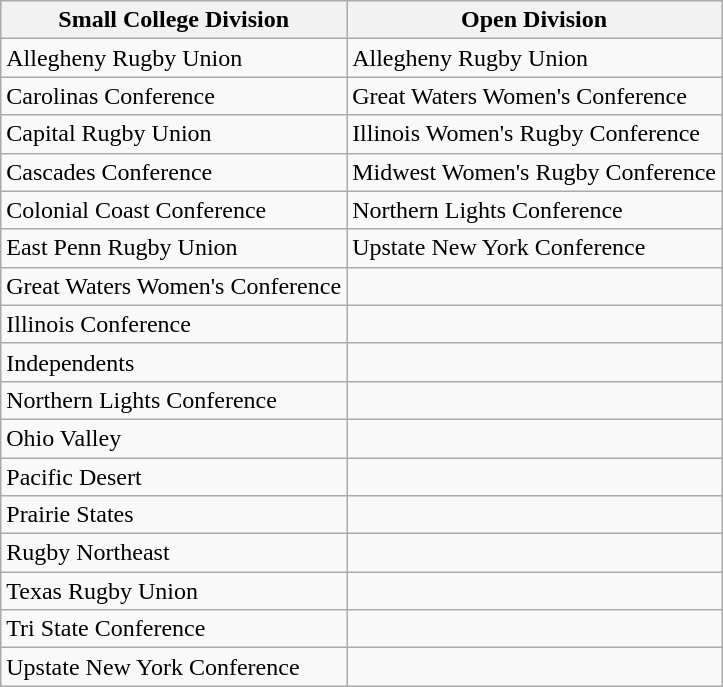<table class="wikitable">
<tr>
<th>Small College Division</th>
<th>Open Division</th>
</tr>
<tr>
<td>Allegheny Rugby Union</td>
<td>Allegheny Rugby Union</td>
</tr>
<tr>
<td>Carolinas Conference</td>
<td>Great Waters Women's Conference</td>
</tr>
<tr>
<td>Capital Rugby Union</td>
<td>Illinois Women's Rugby Conference</td>
</tr>
<tr>
<td>Cascades Conference</td>
<td>Midwest Women's Rugby Conference</td>
</tr>
<tr>
<td>Colonial Coast Conference</td>
<td>Northern Lights Conference</td>
</tr>
<tr>
<td>East Penn Rugby Union</td>
<td>Upstate New York Conference</td>
</tr>
<tr>
<td>Great Waters Women's Conference</td>
<td></td>
</tr>
<tr>
<td>Illinois Conference</td>
<td></td>
</tr>
<tr>
<td>Independents</td>
<td></td>
</tr>
<tr>
<td>Northern Lights Conference</td>
<td></td>
</tr>
<tr>
<td>Ohio Valley</td>
<td></td>
</tr>
<tr>
<td>Pacific Desert</td>
<td></td>
</tr>
<tr>
<td>Prairie States</td>
<td></td>
</tr>
<tr>
<td>Rugby Northeast</td>
<td></td>
</tr>
<tr>
<td>Texas Rugby Union</td>
<td></td>
</tr>
<tr>
<td>Tri State Conference</td>
<td></td>
</tr>
<tr>
<td>Upstate New York Conference</td>
<td></td>
</tr>
</table>
